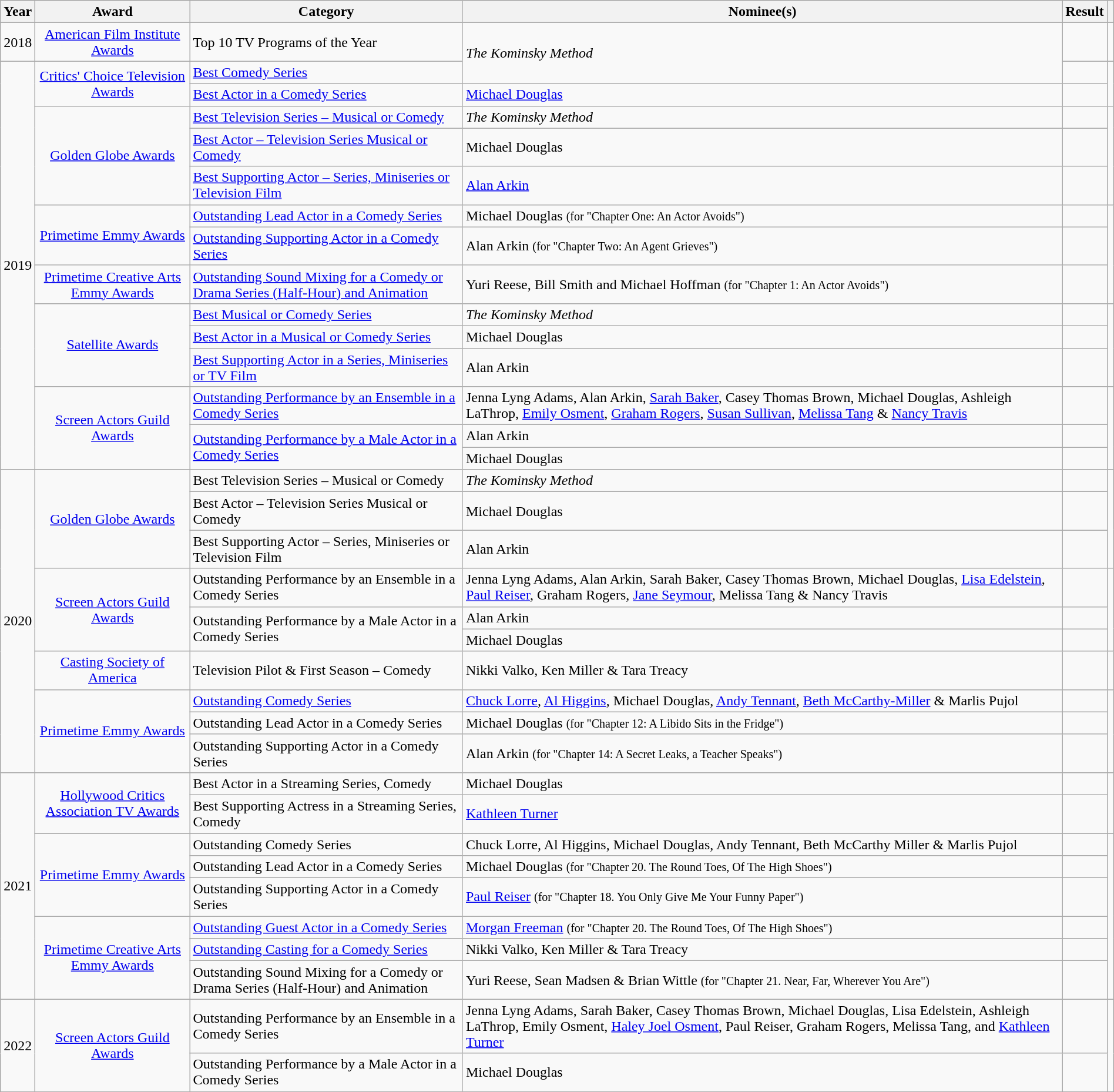<table class="wikitable sortable" style="width:100%">
<tr>
<th scope="col">Year</th>
<th scope="col">Award</th>
<th scope="col">Category</th>
<th scope="col">Nominee(s)</th>
<th scope="col">Result</th>
<th scope="col" class="unsortable"></th>
</tr>
<tr>
<td align="center">2018</td>
<td align="center"><a href='#'>American Film Institute Awards</a></td>
<td>Top 10 TV Programs of the Year</td>
<td rowspan="2"><em>The Kominsky Method</em></td>
<td></td>
<td align="center"></td>
</tr>
<tr>
<td align="center" rowspan="14">2019</td>
<td align="center" rowspan="2"><a href='#'>Critics' Choice Television Awards</a></td>
<td><a href='#'>Best Comedy Series</a></td>
<td></td>
<td align="center" rowspan="2"></td>
</tr>
<tr>
<td><a href='#'>Best Actor in a Comedy Series</a></td>
<td><a href='#'>Michael Douglas</a></td>
<td></td>
</tr>
<tr>
<td align="center" rowspan="3"><a href='#'>Golden Globe Awards</a></td>
<td><a href='#'>Best Television Series – Musical or Comedy</a></td>
<td><em>The Kominsky Method</em></td>
<td></td>
<td align="center" rowspan="3"></td>
</tr>
<tr>
<td><a href='#'>Best Actor – Television Series Musical or Comedy</a></td>
<td>Michael Douglas</td>
<td></td>
</tr>
<tr>
<td><a href='#'>Best Supporting Actor – Series, Miniseries or Television Film</a></td>
<td><a href='#'>Alan Arkin</a></td>
<td></td>
</tr>
<tr>
<td align="center" rowspan="2"><a href='#'>Primetime Emmy Awards</a></td>
<td><a href='#'>Outstanding Lead Actor in a Comedy Series</a></td>
<td>Michael Douglas <small>(for "Chapter One: An Actor Avoids")</small></td>
<td></td>
<td align="center" rowspan="3"></td>
</tr>
<tr>
<td><a href='#'>Outstanding Supporting Actor in a Comedy Series</a></td>
<td>Alan Arkin <small>(for "Chapter Two: An Agent Grieves")</small></td>
<td></td>
</tr>
<tr>
<td align="center"><a href='#'>Primetime Creative Arts Emmy Awards</a></td>
<td><a href='#'>Outstanding Sound Mixing for a Comedy or Drama Series (Half-Hour) and Animation</a></td>
<td>Yuri Reese, Bill Smith and Michael Hoffman <small>(for "Chapter 1: An Actor Avoids")</small></td>
<td></td>
</tr>
<tr>
<td align="center" rowspan="3"><a href='#'>Satellite Awards</a></td>
<td><a href='#'>Best Musical or Comedy Series</a></td>
<td><em>The Kominsky Method</em></td>
<td></td>
<td align="center" rowspan="3"></td>
</tr>
<tr>
<td><a href='#'>Best Actor in a Musical or Comedy Series</a></td>
<td>Michael Douglas</td>
<td></td>
</tr>
<tr>
<td><a href='#'>Best Supporting Actor in a Series, Miniseries or TV Film</a></td>
<td>Alan Arkin</td>
<td></td>
</tr>
<tr>
<td align="center" rowspan="3"><a href='#'>Screen Actors Guild Awards</a></td>
<td><a href='#'>Outstanding Performance by an Ensemble in a Comedy Series</a></td>
<td>Jenna Lyng Adams, Alan Arkin, <a href='#'>Sarah Baker</a>, Casey Thomas Brown, Michael Douglas, Ashleigh LaThrop, <a href='#'>Emily Osment</a>, <a href='#'>Graham Rogers</a>, <a href='#'>Susan Sullivan</a>, <a href='#'>Melissa Tang</a> & <a href='#'>Nancy Travis</a></td>
<td></td>
<td align="center" rowspan="3"></td>
</tr>
<tr>
<td rowspan="2"><a href='#'>Outstanding Performance by a Male Actor in a Comedy Series</a></td>
<td>Alan Arkin</td>
<td></td>
</tr>
<tr>
<td>Michael Douglas</td>
<td></td>
</tr>
<tr>
<td align="center" rowspan="10">2020</td>
<td align="center" rowspan="3"><a href='#'>Golden Globe Awards</a></td>
<td>Best Television Series – Musical or Comedy</td>
<td><em>The Kominsky Method</em></td>
<td></td>
<td align="center" rowspan="3"></td>
</tr>
<tr>
<td>Best Actor – Television Series Musical or Comedy</td>
<td>Michael Douglas</td>
<td></td>
</tr>
<tr>
<td>Best Supporting Actor – Series, Miniseries or Television Film</td>
<td>Alan Arkin</td>
<td></td>
</tr>
<tr>
<td align="center" rowspan="3"><a href='#'>Screen Actors Guild Awards</a></td>
<td>Outstanding Performance by an Ensemble in a Comedy Series</td>
<td>Jenna Lyng Adams, Alan Arkin, Sarah Baker, Casey Thomas Brown, Michael Douglas, <a href='#'>Lisa Edelstein</a>, <a href='#'>Paul Reiser</a>, Graham Rogers, <a href='#'>Jane Seymour</a>, Melissa Tang & Nancy Travis</td>
<td></td>
<td align="center" rowspan="3"></td>
</tr>
<tr>
<td rowspan="2">Outstanding Performance by a Male Actor in a Comedy Series</td>
<td>Alan Arkin</td>
<td></td>
</tr>
<tr>
<td>Michael Douglas</td>
<td></td>
</tr>
<tr>
<td align="center"><a href='#'>Casting Society of America</a></td>
<td>Television Pilot & First Season – Comedy</td>
<td>Nikki Valko, Ken Miller & Tara Treacy</td>
<td></td>
<td align="center"></td>
</tr>
<tr>
<td align="center" rowspan="3"><a href='#'>Primetime Emmy Awards</a></td>
<td><a href='#'>Outstanding Comedy Series</a></td>
<td><a href='#'>Chuck Lorre</a>, <a href='#'>Al Higgins</a>, Michael Douglas, <a href='#'>Andy Tennant</a>, <a href='#'>Beth McCarthy-Miller</a> & Marlis Pujol</td>
<td></td>
<td align="center" rowspan="3"></td>
</tr>
<tr>
<td>Outstanding Lead Actor in a Comedy Series</td>
<td>Michael Douglas <small>(for "Chapter 12: A Libido Sits in the Fridge")</small></td>
<td></td>
</tr>
<tr>
<td>Outstanding Supporting Actor in a Comedy Series</td>
<td>Alan Arkin <small>(for "Chapter 14: A Secret Leaks, a Teacher Speaks")</small></td>
<td></td>
</tr>
<tr>
<td align="center" rowspan="8">2021</td>
<td rowspan="2" align="center"><a href='#'>Hollywood Critics Association TV Awards</a></td>
<td>Best Actor in a Streaming Series, Comedy</td>
<td>Michael Douglas</td>
<td></td>
<td align="center" rowspan="2"></td>
</tr>
<tr>
<td>Best Supporting Actress in a Streaming Series, Comedy</td>
<td><a href='#'>Kathleen Turner</a></td>
<td></td>
</tr>
<tr>
<td rowspan="3" align="center"><a href='#'>Primetime Emmy Awards</a></td>
<td>Outstanding Comedy Series</td>
<td>Chuck Lorre, Al Higgins, Michael Douglas, Andy Tennant, Beth McCarthy Miller & Marlis Pujol</td>
<td></td>
<td align="center" rowspan="6"></td>
</tr>
<tr>
<td>Outstanding Lead Actor in a Comedy Series</td>
<td>Michael Douglas <small>(for "Chapter 20. The Round Toes, Of The High Shoes")</small></td>
<td></td>
</tr>
<tr>
<td>Outstanding Supporting Actor in a Comedy Series</td>
<td><a href='#'>Paul Reiser</a> <small>(for "Chapter 18. You Only Give Me Your Funny Paper")</small></td>
<td></td>
</tr>
<tr>
<td rowspan="3" align="center"><a href='#'>Primetime Creative Arts Emmy Awards</a></td>
<td><a href='#'>Outstanding Guest Actor in a Comedy Series</a></td>
<td><a href='#'>Morgan Freeman</a> <small>(for "Chapter 20. The Round Toes, Of The High Shoes")</small></td>
<td></td>
</tr>
<tr>
<td><a href='#'>Outstanding Casting for a Comedy Series</a></td>
<td>Nikki Valko, Ken Miller & Tara Treacy</td>
<td></td>
</tr>
<tr>
<td>Outstanding Sound Mixing for a Comedy or Drama Series (Half-Hour) and Animation</td>
<td>Yuri Reese, Sean Madsen & Brian Wittle <small>(for "Chapter 21. Near, Far, Wherever You Are")</small></td>
<td></td>
</tr>
<tr>
<td align="center" rowspan="2">2022</td>
<td align="center" rowspan="2"><a href='#'>Screen Actors Guild Awards</a></td>
<td>Outstanding Performance by an Ensemble in a Comedy Series</td>
<td>Jenna Lyng Adams, Sarah Baker, Casey Thomas Brown, Michael Douglas, Lisa Edelstein, Ashleigh LaThrop, Emily Osment, <a href='#'>Haley Joel Osment</a>, Paul Reiser, Graham Rogers, Melissa Tang, and <a href='#'>Kathleen Turner</a></td>
<td></td>
<td align="center" rowspan="2"></td>
</tr>
<tr>
<td>Outstanding Performance by a Male Actor in a Comedy Series</td>
<td>Michael Douglas</td>
<td></td>
</tr>
</table>
